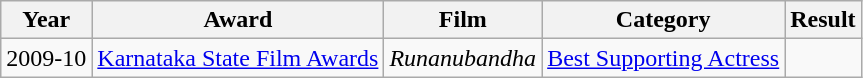<table class="wikitable">
<tr>
<th>Year</th>
<th>Award</th>
<th>Film</th>
<th>Category</th>
<th>Result</th>
</tr>
<tr>
<td style="text-align:left;">2009-10</td>
<td style="text-align:left;"><a href='#'>Karnataka State Film Awards</a></td>
<td style="text-align:left;"><em>Runanubandha</em></td>
<td style="text-align:left;"><a href='#'>Best Supporting Actress</a></td>
<td></td>
</tr>
</table>
